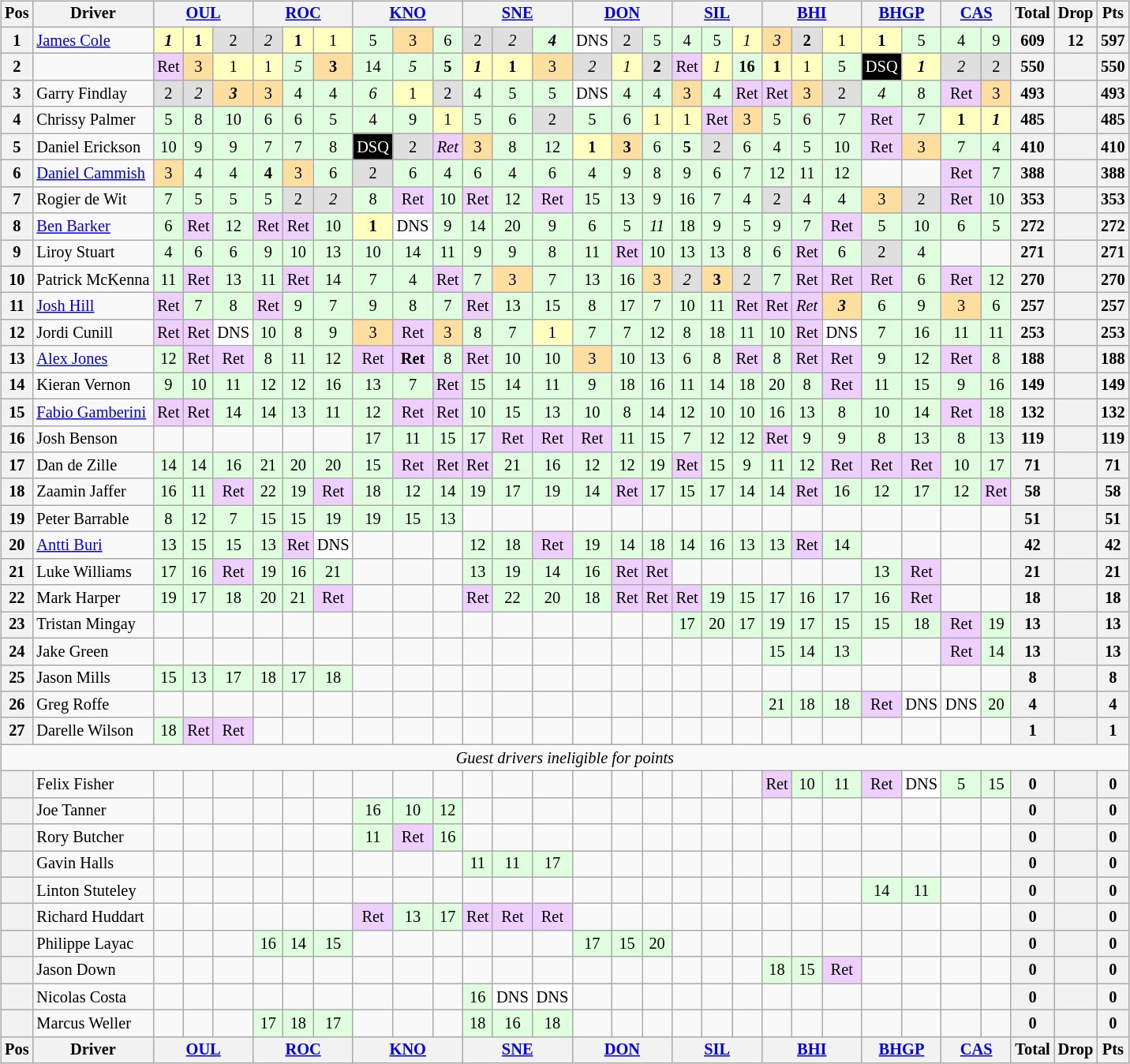<table>
<tr>
<td><br><table class="wikitable" style="font-size: 85%; text-align: center;">
<tr valign="top">
<th valign="middle">Pos</th>
<th valign="middle">Driver</th>
<th colspan="3"><a href='#'>OUL</a></th>
<th colspan="3"><a href='#'>ROC</a></th>
<th colspan="3"><a href='#'>KNO</a></th>
<th colspan="3"><a href='#'>SNE</a></th>
<th colspan="3"><a href='#'>DON</a></th>
<th colspan="3"><a href='#'>SIL</a></th>
<th colspan="3"><a href='#'>BHI</a></th>
<th colspan="2"><a href='#'>BHGP</a></th>
<th colspan="2"><a href='#'>CAS</a></th>
<th valign="middle">Total</th>
<th valign="middle">Drop</th>
<th valign="middle">Pts</th>
</tr>
<tr>
<th>1</th>
<td align=left> <a href='#'>James Cole</a></td>
<td style="background:#FFFFBF;"><strong><em>1</em></strong></td>
<td style="background:#FFFFBF;"><strong>1</strong></td>
<td style="background:#DFDFDF;">2</td>
<td style="background:#DFDFDF;"><em>2</em></td>
<td style="background:#FFFFBF;"><strong>1</strong></td>
<td style="background:#FFFFBF;">1</td>
<td style="background:#DFFFDF;">5</td>
<td style="background:#FFDF9F;">3</td>
<td style="background:#DFFFDF;">6</td>
<td style="background:#DFDFDF;">2</td>
<td style="background:#DFDFDF;"><em>2</em></td>
<td style="background:#DFFFDF;"><strong><em>4</em></strong></td>
<td style="background:#FFFFFF;">DNS</td>
<td style="background:#DFDFDF;">2</td>
<td style="background:#DFFFDF;">5</td>
<td style="background:#DFFFDF;">4</td>
<td style="background:#DFFFDF;">5</td>
<td style="background:#FFFFBF;"><em>1</em></td>
<td style="background:#FFDF9F;"><em>3</em></td>
<td style="background:#DFDFDF;"><strong>2</strong></td>
<td style="background:#FFFFBF;">1</td>
<td style="background:#FFFFBF;"><strong>1</strong></td>
<td style="background:#DFFFDF;">5</td>
<td style="background:#DFFFDF;">4</td>
<td style="background:#DFFFDF;">9</td>
<th>609</th>
<th>12</th>
<th>597</th>
</tr>
<tr>
<th>2</th>
<td align=left></td>
<td style="background:#EFCFFF;">Ret</td>
<td style="background:#FFDF9F;">3</td>
<td style="background:#FFFFBF;">1</td>
<td style="background:#FFFFBF;">1</td>
<td style="background:#DFFFDF;"><em>5</em></td>
<td style="background:#FFDF9F;"><strong>3</strong></td>
<td style="background:#DFFFDF;">14</td>
<td style="background:#DFFFDF;"><em>5</em></td>
<td style="background:#DFFFDF;"><strong>5</strong></td>
<td style="background:#FFFFBF;"><strong><em>1</em></strong></td>
<td style="background:#FFFFBF;"><strong>1</strong></td>
<td style="background:#FFDF9F;">3</td>
<td style="background:#DFDFDF;"><em>2</em></td>
<td style="background:#FFFFBF;"><em>1</em></td>
<td style="background:#DFDFDF;"><strong>2</strong></td>
<td style="background:#EFCFFF;">Ret</td>
<td style="background:#FFFFBF;"><em>1</em></td>
<td style="background:#DFFFDF;"><strong>16</strong></td>
<td style="background:#FFFFBF;"><strong>1</strong></td>
<td style="background:#FFFFBF;">1</td>
<td style="background:#DFFFDF;">5</td>
<td style="background:#000000; color:white;">DSQ</td>
<td style="background:#FFFFBF;"><strong><em>1</em></strong></td>
<td style="background:#DFDFDF;"><em>2</em></td>
<td style="background:#DFDFDF;">2</td>
<th>550</th>
<th></th>
<th>550</th>
</tr>
<tr>
<th>3</th>
<td align=left> Garry Findlay</td>
<td style="background:#DFDFDF;">2</td>
<td style="background:#DFDFDF;"><em>2</em></td>
<td style="background:#FFDF9F;"><strong><em>3</em></strong></td>
<td style="background:#FFDF9F;">3</td>
<td style="background:#DFFFDF;">4</td>
<td style="background:#DFFFDF;">4</td>
<td style="background:#DFFFDF;"><em>6</em></td>
<td style="background:#FFFFBF;">1</td>
<td style="background:#DFDFDF;">2</td>
<td style="background:#DFFFDF;">4</td>
<td style="background:#DFFFDF;">5</td>
<td style="background:#DFFFDF;">5</td>
<td style="background:#FFFFFF;">DNS</td>
<td style="background:#DFFFDF;">4</td>
<td style="background:#DFFFDF;">4</td>
<td style="background:#FFDF9F;">3</td>
<td style="background:#DFFFDF;">4</td>
<td style="background:#EFCFFF;">Ret</td>
<td style="background:#EFCFFF;">Ret</td>
<td style="background:#FFDF9F;">3</td>
<td style="background:#DFDFDF;">2</td>
<td style="background:#DFFFDF;"><em>4</em></td>
<td style="background:#DFFFDF;">8</td>
<td style="background:#EFCFFF;">Ret</td>
<td style="background:#FFDF9F;">3</td>
<th>493</th>
<th></th>
<th>493</th>
</tr>
<tr>
<th>4</th>
<td align=left> Chrissy Palmer</td>
<td style="background:#DFFFDF;">5</td>
<td style="background:#DFFFDF;">8</td>
<td style="background:#DFFFDF;">10</td>
<td style="background:#DFFFDF;">6</td>
<td style="background:#DFFFDF;">6</td>
<td style="background:#DFFFDF;">5</td>
<td style="background:#DFFFDF;">4</td>
<td style="background:#DFFFDF;">9</td>
<td style="background:#FFFFBF;">1</td>
<td style="background:#DFFFDF;">5</td>
<td style="background:#DFFFDF;">6</td>
<td style="background:#DFDFDF;">2</td>
<td style="background:#DFFFDF;">5</td>
<td style="background:#DFFFDF;">6</td>
<td style="background:#FFFFBF;">1</td>
<td style="background:#FFFFBF;">1</td>
<td style="background:#EFCFFF;">Ret</td>
<td style="background:#FFDF9F;">3</td>
<td style="background:#DFFFDF;">5</td>
<td style="background:#DFFFDF;">6</td>
<td style="background:#DFFFDF;">7</td>
<td style="background:#EFCFFF;">Ret</td>
<td style="background:#DFFFDF;">7</td>
<td style="background:#FFFFBF;"><strong>1</strong></td>
<td style="background:#FFFFBF;"><strong><em>1</em></strong></td>
<th>485</th>
<th></th>
<th>485</th>
</tr>
<tr>
<th>5</th>
<td align=left> Daniel Erickson</td>
<td style="background:#DFFFDF;">10</td>
<td style="background:#DFFFDF;">9</td>
<td style="background:#DFFFDF;">9</td>
<td style="background:#DFFFDF;">7</td>
<td style="background:#DFFFDF;">7</td>
<td style="background:#DFFFDF;">8</td>
<td style="background:#000000; color:white;">DSQ</td>
<td style="background:#DFDFDF;">2</td>
<td style="background:#EFCFFF;"><em>Ret</em></td>
<td style="background:#FFDF9F;">3</td>
<td style="background:#DFFFDF;">8</td>
<td style="background:#DFFFDF;">12</td>
<td style="background:#FFFFBF;"><strong>1</strong></td>
<td style="background:#FFDF9F;"><strong>3</strong></td>
<td style="background:#DFFFDF;">6</td>
<td style="background:#DFFFDF;"><strong>5</strong></td>
<td style="background:#DFDFDF;">2</td>
<td style="background:#DFFFDF;">6</td>
<td style="background:#DFFFDF;">4</td>
<td style="background:#DFFFDF;">5</td>
<td style="background:#DFFFDF;">10</td>
<td style="background:#EFCFFF;">Ret</td>
<td style="background:#FFDF9F;">3</td>
<td style="background:#DFFFDF;">7</td>
<td style="background:#DFFFDF;">4</td>
<th>410</th>
<th></th>
<th>410</th>
</tr>
<tr>
<th>6</th>
<td align=left> <a href='#'>Daniel Cammish</a></td>
<td style="background:#FFDF9F;">3</td>
<td style="background:#DFFFDF;">4</td>
<td style="background:#DFFFDF;">4</td>
<td style="background:#DFFFDF;"><strong>4</strong></td>
<td style="background:#FFDF9F;">3</td>
<td style="background:#DFFFDF;">6</td>
<td style="background:#DFDFDF;">2</td>
<td style="background:#DFFFDF;">6</td>
<td style="background:#DFFFDF;">4</td>
<td style="background:#DFFFDF;">6</td>
<td style="background:#DFFFDF;">4</td>
<td style="background:#DFFFDF;">6</td>
<td style="background:#DFFFDF;">4</td>
<td style="background:#DFFFDF;">9</td>
<td style="background:#DFFFDF;">8</td>
<td style="background:#DFFFDF;">9</td>
<td style="background:#DFFFDF;">6</td>
<td style="background:#DFFFDF;">7</td>
<td style="background:#DFFFDF;">12</td>
<td style="background:#DFFFDF;">11</td>
<td style="background:#DFFFDF;">12</td>
<td></td>
<td></td>
<td style="background:#EFCFFF;">Ret</td>
<td style="background:#DFFFDF;">7</td>
<th>388</th>
<th></th>
<th>388</th>
</tr>
<tr>
<th>7</th>
<td align=left> Rogier de Wit</td>
<td style="background:#DFFFDF;">7</td>
<td style="background:#DFFFDF;">5</td>
<td style="background:#DFFFDF;">5</td>
<td style="background:#DFFFDF;">5</td>
<td style="background:#DFDFDF;">2</td>
<td style="background:#DFDFDF;"><em>2</em></td>
<td style="background:#DFFFDF;">8</td>
<td style="background:#EFCFFF;">Ret</td>
<td style="background:#DFFFDF;">10</td>
<td style="background:#EFCFFF;">Ret</td>
<td style="background:#DFFFDF;">12</td>
<td style="background:#EFCFFF;">Ret</td>
<td style="background:#DFFFDF;">15</td>
<td style="background:#DFFFDF;">13</td>
<td style="background:#DFFFDF;">9</td>
<td style="background:#DFFFDF;">16</td>
<td style="background:#DFFFDF;">7</td>
<td style="background:#DFFFDF;">4</td>
<td style="background:#DFDFDF;">2</td>
<td style="background:#DFFFDF;">4</td>
<td style="background:#DFFFDF;">4</td>
<td style="background:#FFDF9F;">3</td>
<td style="background:#DFDFDF;">2</td>
<td style="background:#EFCFFF;">Ret</td>
<td style="background:#DFFFDF;">10</td>
<th>353</th>
<th></th>
<th>353</th>
</tr>
<tr>
<th>8</th>
<td align=left> <a href='#'>Ben Barker</a></td>
<td style="background:#DFFFDF;">6</td>
<td style="background:#EFCFFF;">Ret</td>
<td style="background:#DFFFDF;">12</td>
<td style="background:#EFCFFF;">Ret</td>
<td style="background:#EFCFFF;">Ret</td>
<td style="background:#DFFFDF;">10</td>
<td style="background:#FFFFBF;"><strong>1</strong></td>
<td style="background:#FFFFFF;">DNS</td>
<td style="background:#DFFFDF;">9</td>
<td style="background:#DFFFDF;">14</td>
<td style="background:#DFFFDF;">20</td>
<td style="background:#DFFFDF;">9</td>
<td style="background:#DFFFDF;">6</td>
<td style="background:#DFFFDF;">5</td>
<td style="background:#DFFFDF;"><em>11</em></td>
<td style="background:#DFFFDF;">18</td>
<td style="background:#DFFFDF;">9</td>
<td style="background:#DFFFDF;">5</td>
<td style="background:#DFFFDF;">9</td>
<td style="background:#DFFFDF;">7</td>
<td style="background:#EFCFFF;">Ret</td>
<td style="background:#DFFFDF;">5</td>
<td style="background:#DFFFDF;">10</td>
<td style="background:#DFFFDF;">6</td>
<td style="background:#DFFFDF;">5</td>
<th>272</th>
<th></th>
<th>272</th>
</tr>
<tr>
<th>9</th>
<td align=left> Liroy Stuart</td>
<td style="background:#DFFFDF;">4</td>
<td style="background:#DFFFDF;">6</td>
<td style="background:#DFFFDF;">6</td>
<td style="background:#DFFFDF;">9</td>
<td style="background:#DFFFDF;">10</td>
<td style="background:#DFFFDF;">13</td>
<td style="background:#DFFFDF;">10</td>
<td style="background:#DFFFDF;">14</td>
<td style="background:#DFFFDF;">11</td>
<td style="background:#DFFFDF;">9</td>
<td style="background:#DFFFDF;">9</td>
<td style="background:#DFFFDF;">8</td>
<td style="background:#DFFFDF;">11</td>
<td style="background:#EFCFFF;">Ret</td>
<td style="background:#DFFFDF;">10</td>
<td style="background:#DFFFDF;">13</td>
<td style="background:#DFFFDF;">13</td>
<td style="background:#DFFFDF;">8</td>
<td style="background:#DFFFDF;">6</td>
<td style="background:#EFCFFF;">Ret</td>
<td style="background:#DFFFDF;">6</td>
<td style="background:#DFDFDF;">2</td>
<td style="background:#DFFFDF;">4</td>
<td></td>
<td></td>
<th>271</th>
<th></th>
<th>271</th>
</tr>
<tr>
<th>10</th>
<td align=left> Patrick McKenna</td>
<td style="background:#DFFFDF;">11</td>
<td style="background:#EFCFFF;">Ret</td>
<td style="background:#DFFFDF;">13</td>
<td style="background:#DFFFDF;">11</td>
<td style="background:#EFCFFF;">Ret</td>
<td style="background:#DFFFDF;">14</td>
<td style="background:#DFFFDF;">7</td>
<td style="background:#DFFFDF;">4</td>
<td style="background:#EFCFFF;">Ret</td>
<td style="background:#DFFFDF;">7</td>
<td style="background:#FFDF9F;">3</td>
<td style="background:#DFFFDF;">7</td>
<td style="background:#DFFFDF;">13</td>
<td style="background:#DFFFDF;">16</td>
<td style="background:#FFDF9F;">3</td>
<td style="background:#DFDFDF;"><em>2</em></td>
<td style="background:#FFDF9F;"><strong>3</strong></td>
<td style="background:#DFDFDF;">2</td>
<td style="background:#DFFFDF;">7</td>
<td style="background:#EFCFFF;">Ret</td>
<td style="background:#EFCFFF;">Ret</td>
<td style="background:#EFCFFF;">Ret</td>
<td style="background:#DFFFDF;">6</td>
<td style="background:#EFCFFF;">Ret</td>
<td style="background:#DFFFDF;">12</td>
<th>270</th>
<th></th>
<th>270</th>
</tr>
<tr>
<th>11</th>
<td align=left> <a href='#'>Josh Hill</a></td>
<td style="background:#EFCFFF;">Ret</td>
<td style="background:#DFFFDF;">7</td>
<td style="background:#DFFFDF;">8</td>
<td style="background:#EFCFFF;">Ret</td>
<td style="background:#DFFFDF;">9</td>
<td style="background:#DFFFDF;">7</td>
<td style="background:#DFFFDF;">9</td>
<td style="background:#DFFFDF;">8</td>
<td style="background:#DFFFDF;">7</td>
<td style="background:#EFCFFF;">Ret</td>
<td style="background:#DFFFDF;">13</td>
<td style="background:#DFFFDF;">15</td>
<td style="background:#DFFFDF;">8</td>
<td style="background:#DFFFDF;">17</td>
<td style="background:#DFFFDF;">7</td>
<td style="background:#DFFFDF;">10</td>
<td style="background:#DFFFDF;">11</td>
<td style="background:#EFCFFF;">Ret</td>
<td style="background:#EFCFFF;">Ret</td>
<td style="background:#EFCFFF;"><em>Ret</em></td>
<td style="background:#FFDF9F;"><strong><em>3</em></strong></td>
<td style="background:#DFFFDF;">6</td>
<td style="background:#DFFFDF;">9</td>
<td style="background:#FFDF9F;">3</td>
<td style="background:#DFFFDF;">6</td>
<th>257</th>
<th></th>
<th>257</th>
</tr>
<tr>
<th>12</th>
<td align=left> Jordi Cunill</td>
<td style="background:#EFCFFF;">Ret</td>
<td style="background:#EFCFFF;">Ret</td>
<td style="background:#FFFFFF;">DNS</td>
<td style="background:#DFFFDF;">10</td>
<td style="background:#DFFFDF;">8</td>
<td style="background:#DFFFDF;">9</td>
<td style="background:#FFDF9F;">3</td>
<td style="background:#EFCFFF;">Ret</td>
<td style="background:#FFDF9F;">3</td>
<td style="background:#DFFFDF;">8</td>
<td style="background:#DFFFDF;">7</td>
<td style="background:#FFFFBF;">1</td>
<td style="background:#DFFFDF;">7</td>
<td style="background:#DFFFDF;">7</td>
<td style="background:#DFFFDF;">12</td>
<td style="background:#DFFFDF;">8</td>
<td style="background:#DFFFDF;">18</td>
<td style="background:#DFFFDF;">11</td>
<td style="background:#DFFFDF;">10</td>
<td style="background:#EFCFFF;">Ret</td>
<td style="background:#FFFFFF;">DNS</td>
<td style="background:#DFFFDF;">7</td>
<td style="background:#DFFFDF;">16</td>
<td style="background:#DFFFDF;">11</td>
<td style="background:#DFFFDF;">11</td>
<th>253</th>
<th></th>
<th>253</th>
</tr>
<tr>
<th>13</th>
<td align=left> <a href='#'>Alex Jones</a></td>
<td style="background:#DFFFDF;">12</td>
<td style="background:#EFCFFF;">Ret</td>
<td style="background:#EFCFFF;">Ret</td>
<td style="background:#DFFFDF;">8</td>
<td style="background:#DFFFDF;">11</td>
<td style="background:#DFFFDF;">12</td>
<td style="background:#EFCFFF;">Ret</td>
<td style="background:#EFCFFF;"><strong>Ret</strong></td>
<td style="background:#DFFFDF;">8</td>
<td style="background:#EFCFFF;">Ret</td>
<td style="background:#DFFFDF;">10</td>
<td style="background:#DFFFDF;">10</td>
<td style="background:#FFDF9F;">3</td>
<td style="background:#DFFFDF;">10</td>
<td style="background:#DFFFDF;">13</td>
<td style="background:#DFFFDF;">6</td>
<td style="background:#DFFFDF;">8</td>
<td style="background:#EFCFFF;">Ret</td>
<td style="background:#DFFFDF;">8</td>
<td style="background:#EFCFFF;">Ret</td>
<td style="background:#EFCFFF;">Ret</td>
<td style="background:#DFFFDF;">9</td>
<td style="background:#DFFFDF;">12</td>
<td style="background:#EFCFFF;">Ret</td>
<td style="background:#DFFFDF;">8</td>
<th>188</th>
<th></th>
<th>188</th>
</tr>
<tr>
<th>14</th>
<td align=left> Kieran Vernon</td>
<td style="background:#DFFFDF;">9</td>
<td style="background:#DFFFDF;">10</td>
<td style="background:#DFFFDF;">11</td>
<td style="background:#DFFFDF;">12</td>
<td style="background:#DFFFDF;">12</td>
<td style="background:#DFFFDF;">16</td>
<td style="background:#DFFFDF;">13</td>
<td style="background:#DFFFDF;">7</td>
<td style="background:#EFCFFF;">Ret</td>
<td style="background:#DFFFDF;">15</td>
<td style="background:#DFFFDF;">14</td>
<td style="background:#DFFFDF;">11</td>
<td style="background:#DFFFDF;">9</td>
<td style="background:#DFFFDF;">18</td>
<td style="background:#DFFFDF;">16</td>
<td style="background:#DFFFDF;">11</td>
<td style="background:#DFFFDF;">14</td>
<td style="background:#DFFFDF;">18</td>
<td style="background:#DFFFDF;">20</td>
<td style="background:#DFFFDF;">8</td>
<td style="background:#EFCFFF;">Ret</td>
<td style="background:#DFFFDF;">11</td>
<td style="background:#DFFFDF;">15</td>
<td style="background:#DFFFDF;">9</td>
<td style="background:#DFFFDF;">16</td>
<th>149</th>
<th></th>
<th>149</th>
</tr>
<tr>
<th>15</th>
<td align=left> <a href='#'>Fabio Gamberini</a></td>
<td style="background:#EFCFFF;">Ret</td>
<td style="background:#EFCFFF;">Ret</td>
<td style="background:#DFFFDF;">14</td>
<td style="background:#DFFFDF;">14</td>
<td style="background:#DFFFDF;">13</td>
<td style="background:#DFFFDF;">11</td>
<td style="background:#DFFFDF;">12</td>
<td style="background:#EFCFFF;">Ret</td>
<td style="background:#EFCFFF;">Ret</td>
<td style="background:#DFFFDF;">10</td>
<td style="background:#DFFFDF;">15</td>
<td style="background:#DFFFDF;">13</td>
<td style="background:#DFFFDF;">10</td>
<td style="background:#DFFFDF;">8</td>
<td style="background:#DFFFDF;">14</td>
<td style="background:#DFFFDF;">12</td>
<td style="background:#DFFFDF;">10</td>
<td style="background:#DFFFDF;">10</td>
<td style="background:#DFFFDF;">16</td>
<td style="background:#DFFFDF;">13</td>
<td style="background:#DFFFDF;">8</td>
<td style="background:#DFFFDF;">10</td>
<td style="background:#DFFFDF;">14</td>
<td style="background:#EFCFFF;">Ret</td>
<td style="background:#DFFFDF;">18</td>
<th>132</th>
<th></th>
<th>132</th>
</tr>
<tr>
<th>16</th>
<td align=left> Josh Benson</td>
<td></td>
<td></td>
<td></td>
<td></td>
<td></td>
<td></td>
<td style="background:#DFFFDF;">17</td>
<td style="background:#DFFFDF;">11</td>
<td style="background:#DFFFDF;">15</td>
<td style="background:#DFFFDF;">17</td>
<td style="background:#EFCFFF;">Ret</td>
<td style="background:#EFCFFF;">Ret</td>
<td style="background:#EFCFFF;">Ret</td>
<td style="background:#DFFFDF;">11</td>
<td style="background:#DFFFDF;">15</td>
<td style="background:#DFFFDF;">7</td>
<td style="background:#DFFFDF;">12</td>
<td style="background:#DFFFDF;">12</td>
<td style="background:#EFCFFF;">Ret</td>
<td style="background:#DFFFDF;">9</td>
<td style="background:#DFFFDF;">9</td>
<td style="background:#DFFFDF;">8</td>
<td style="background:#DFFFDF;">13</td>
<td style="background:#DFFFDF;">8</td>
<td style="background:#DFFFDF;">13</td>
<th>119</th>
<th></th>
<th>119</th>
</tr>
<tr>
<th>17</th>
<td align=left> Dan de Zille</td>
<td style="background:#DFFFDF;">14</td>
<td style="background:#DFFFDF;">14</td>
<td style="background:#DFFFDF;">16</td>
<td style="background:#DFFFDF;">21</td>
<td style="background:#DFFFDF;">20</td>
<td style="background:#DFFFDF;">20</td>
<td style="background:#DFFFDF;">15</td>
<td style="background:#EFCFFF;">Ret</td>
<td style="background:#EFCFFF;">Ret</td>
<td style="background:#EFCFFF;">Ret</td>
<td style="background:#DFFFDF;">21</td>
<td style="background:#DFFFDF;">16</td>
<td style="background:#DFFFDF;">12</td>
<td style="background:#DFFFDF;">12</td>
<td style="background:#DFFFDF;">19</td>
<td style="background:#EFCFFF;">Ret</td>
<td style="background:#DFFFDF;">15</td>
<td style="background:#DFFFDF;">9</td>
<td style="background:#DFFFDF;">11</td>
<td style="background:#DFFFDF;">12</td>
<td style="background:#EFCFFF;">Ret</td>
<td style="background:#EFCFFF;">Ret</td>
<td style="background:#EFCFFF;">Ret</td>
<td style="background:#DFFFDF;">10</td>
<td style="background:#DFFFDF;">17</td>
<th>71</th>
<th></th>
<th>71</th>
</tr>
<tr>
<th>18</th>
<td align=left> Zaamin Jaffer</td>
<td style="background:#DFFFDF;">16</td>
<td style="background:#DFFFDF;">11</td>
<td style="background:#EFCFFF;">Ret</td>
<td style="background:#DFFFDF;">22</td>
<td style="background:#DFFFDF;">19</td>
<td style="background:#EFCFFF;">Ret</td>
<td style="background:#DFFFDF;">18</td>
<td style="background:#DFFFDF;">12</td>
<td style="background:#DFFFDF;">14</td>
<td style="background:#DFFFDF;">19</td>
<td style="background:#DFFFDF;">17</td>
<td style="background:#DFFFDF;">19</td>
<td style="background:#DFFFDF;">14</td>
<td style="background:#EFCFFF;">Ret</td>
<td style="background:#DFFFDF;">17</td>
<td style="background:#DFFFDF;">15</td>
<td style="background:#DFFFDF;">17</td>
<td style="background:#DFFFDF;">14</td>
<td style="background:#DFFFDF;">14</td>
<td style="background:#EFCFFF;">Ret</td>
<td style="background:#DFFFDF;">16</td>
<td style="background:#DFFFDF;">12</td>
<td style="background:#DFFFDF;">17</td>
<td style="background:#DFFFDF;">12</td>
<td style="background:#EFCFFF;">Ret</td>
<th>58</th>
<th></th>
<th>58</th>
</tr>
<tr>
<th>19</th>
<td align=left> Peter Barrable</td>
<td style="background:#DFFFDF;">8</td>
<td style="background:#DFFFDF;">12</td>
<td style="background:#DFFFDF;">7</td>
<td style="background:#DFFFDF;">15</td>
<td style="background:#DFFFDF;">15</td>
<td style="background:#DFFFDF;">19</td>
<td style="background:#DFFFDF;">19</td>
<td style="background:#DFFFDF;">15</td>
<td style="background:#DFFFDF;">13</td>
<td></td>
<td></td>
<td></td>
<td></td>
<td></td>
<td></td>
<td></td>
<td></td>
<td></td>
<td></td>
<td></td>
<td></td>
<td></td>
<td></td>
<td></td>
<td></td>
<th>51</th>
<th></th>
<th>51</th>
</tr>
<tr>
<th>20</th>
<td align=left> <a href='#'>Antti Buri</a></td>
<td style="background:#DFFFDF;">13</td>
<td style="background:#DFFFDF;">15</td>
<td style="background:#DFFFDF;">15</td>
<td style="background:#DFFFDF;">13</td>
<td style="background:#EFCFFF;">Ret</td>
<td style="background:#FFFFFF;">DNS</td>
<td></td>
<td></td>
<td></td>
<td style="background:#DFFFDF;">12</td>
<td style="background:#DFFFDF;">18</td>
<td style="background:#EFCFFF;">Ret</td>
<td style="background:#DFFFDF;">19</td>
<td style="background:#DFFFDF;">14</td>
<td style="background:#DFFFDF;">18</td>
<td style="background:#DFFFDF;">14</td>
<td style="background:#DFFFDF;">16</td>
<td style="background:#DFFFDF;">13</td>
<td style="background:#DFFFDF;">13</td>
<td style="background:#EFCFFF;">Ret</td>
<td style="background:#DFFFDF;">14</td>
<td></td>
<td></td>
<td></td>
<td></td>
<th>42</th>
<th></th>
<th>42</th>
</tr>
<tr>
<th>21</th>
<td align=left> Luke Williams</td>
<td style="background:#DFFFDF;">17</td>
<td style="background:#DFFFDF;">16</td>
<td style="background:#EFCFFF;">Ret</td>
<td style="background:#DFFFDF;">19</td>
<td style="background:#DFFFDF;">16</td>
<td style="background:#DFFFDF;">21</td>
<td></td>
<td></td>
<td></td>
<td style="background:#DFFFDF;">13</td>
<td style="background:#DFFFDF;">19</td>
<td style="background:#DFFFDF;">14</td>
<td style="background:#DFFFDF;">16</td>
<td style="background:#EFCFFF;">Ret</td>
<td style="background:#EFCFFF;">Ret</td>
<td></td>
<td></td>
<td></td>
<td></td>
<td></td>
<td></td>
<td style="background:#DFFFDF;">13</td>
<td style="background:#EFCFFF;">Ret</td>
<td></td>
<td></td>
<th>21</th>
<th></th>
<th>21</th>
</tr>
<tr>
<th>22</th>
<td align=left> Mark Harper</td>
<td style="background:#DFFFDF;">19</td>
<td style="background:#DFFFDF;">17</td>
<td style="background:#DFFFDF;">18</td>
<td style="background:#DFFFDF;">20</td>
<td style="background:#DFFFDF;">21</td>
<td style="background:#EFCFFF;">Ret</td>
<td></td>
<td></td>
<td></td>
<td style="background:#EFCFFF;">Ret</td>
<td style="background:#DFFFDF;">22</td>
<td style="background:#DFFFDF;">20</td>
<td style="background:#DFFFDF;">18</td>
<td style="background:#EFCFFF;">Ret</td>
<td style="background:#EFCFFF;">Ret</td>
<td style="background:#EFCFFF;">Ret</td>
<td style="background:#DFFFDF;">19</td>
<td style="background:#DFFFDF;">15</td>
<td style="background:#DFFFDF;">17</td>
<td style="background:#DFFFDF;">16</td>
<td style="background:#DFFFDF;">17</td>
<td style="background:#DFFFDF;">16</td>
<td style="background:#EFCFFF;">Ret</td>
<td></td>
<td></td>
<th>18</th>
<th></th>
<th>18</th>
</tr>
<tr>
<th>23</th>
<td align=left> Tristan Mingay</td>
<td></td>
<td></td>
<td></td>
<td></td>
<td></td>
<td></td>
<td></td>
<td></td>
<td></td>
<td></td>
<td></td>
<td></td>
<td></td>
<td></td>
<td></td>
<td style="background:#DFFFDF;">17</td>
<td style="background:#DFFFDF;">20</td>
<td style="background:#DFFFDF;">17</td>
<td style="background:#DFFFDF;">19</td>
<td style="background:#DFFFDF;">17</td>
<td style="background:#DFFFDF;">15</td>
<td style="background:#DFFFDF;">15</td>
<td style="background:#DFFFDF;">18</td>
<td style="background:#EFCFFF;">Ret</td>
<td style="background:#DFFFDF;">19</td>
<th>13</th>
<th></th>
<th>13</th>
</tr>
<tr>
<th>24</th>
<td align=left> Jake Green</td>
<td></td>
<td></td>
<td></td>
<td></td>
<td></td>
<td></td>
<td></td>
<td></td>
<td></td>
<td></td>
<td></td>
<td></td>
<td></td>
<td></td>
<td></td>
<td></td>
<td></td>
<td></td>
<td style="background:#DFFFDF;">15</td>
<td style="background:#DFFFDF;">14</td>
<td style="background:#DFFFDF;">13</td>
<td></td>
<td></td>
<td style="background:#EFCFFF;">Ret</td>
<td style="background:#DFFFDF;">14</td>
<th>13</th>
<th></th>
<th>13</th>
</tr>
<tr>
<th>25</th>
<td align=left> Jason Mills</td>
<td style="background:#DFFFDF;">15</td>
<td style="background:#DFFFDF;">13</td>
<td style="background:#DFFFDF;">17</td>
<td style="background:#DFFFDF;">18</td>
<td style="background:#DFFFDF;">17</td>
<td style="background:#DFFFDF;">18</td>
<td></td>
<td></td>
<td></td>
<td></td>
<td></td>
<td></td>
<td></td>
<td></td>
<td></td>
<td></td>
<td></td>
<td></td>
<td></td>
<td></td>
<td></td>
<td></td>
<td></td>
<td></td>
<td></td>
<th>8</th>
<th></th>
<th>8</th>
</tr>
<tr>
<th>26</th>
<td align=left> Greg Roffe</td>
<td></td>
<td></td>
<td></td>
<td></td>
<td></td>
<td></td>
<td></td>
<td></td>
<td></td>
<td></td>
<td></td>
<td></td>
<td></td>
<td></td>
<td></td>
<td></td>
<td></td>
<td></td>
<td style="background:#DFFFDF;">21</td>
<td style="background:#DFFFDF;">18</td>
<td style="background:#DFFFDF;">18</td>
<td style="background:#EFCFFF;">Ret</td>
<td style="background:#FFFFFF;">DNS</td>
<td style="background:#FFFFFF;">DNS</td>
<td style="background:#DFFFDF;">20</td>
<th>4</th>
<th></th>
<th>4</th>
</tr>
<tr>
<th>27</th>
<td align=left> Darelle Wilson</td>
<td style="background:#DFFFDF;">18</td>
<td style="background:#EFCFFF;">Ret</td>
<td style="background:#EFCFFF;">Ret</td>
<td></td>
<td></td>
<td></td>
<td></td>
<td></td>
<td></td>
<td></td>
<td></td>
<td></td>
<td></td>
<td></td>
<td></td>
<td></td>
<td></td>
<td></td>
<td></td>
<td></td>
<td></td>
<td></td>
<td></td>
<td></td>
<td></td>
<th>1</th>
<th></th>
<th>1</th>
</tr>
<tr>
<td colspan=30><em>Guest drivers ineligible for points</em></td>
</tr>
<tr>
<th></th>
<td align=left> Felix Fisher</td>
<td></td>
<td></td>
<td></td>
<td></td>
<td></td>
<td></td>
<td></td>
<td></td>
<td></td>
<td></td>
<td></td>
<td></td>
<td></td>
<td></td>
<td></td>
<td></td>
<td></td>
<td></td>
<td style="background:#EFCFFF;">Ret</td>
<td style="background:#DFFFDF;">10</td>
<td style="background:#DFFFDF;">11</td>
<td style="background:#EFCFFF;">Ret</td>
<td style="background:#FFFFFF;">DNS</td>
<td style="background:#DFFFDF;">5</td>
<td style="background:#DFFFDF;">15</td>
<th>0</th>
<th></th>
<th>0</th>
</tr>
<tr>
<th></th>
<td align=left> Joe Tanner</td>
<td></td>
<td></td>
<td></td>
<td></td>
<td></td>
<td></td>
<td style="background:#DFFFDF;">16</td>
<td style="background:#DFFFDF;">10</td>
<td style="background:#DFFFDF;">12</td>
<td></td>
<td></td>
<td></td>
<td></td>
<td></td>
<td></td>
<td></td>
<td></td>
<td></td>
<td></td>
<td></td>
<td></td>
<td></td>
<td></td>
<td></td>
<td></td>
<th>0</th>
<th></th>
<th>0</th>
</tr>
<tr>
<th></th>
<td align=left> Rory Butcher</td>
<td></td>
<td></td>
<td></td>
<td></td>
<td></td>
<td></td>
<td style="background:#DFFFDF;">11</td>
<td style="background:#EFCFFF;">Ret</td>
<td style="background:#DFFFDF;">16</td>
<td></td>
<td></td>
<td></td>
<td></td>
<td></td>
<td></td>
<td></td>
<td></td>
<td></td>
<td></td>
<td></td>
<td></td>
<td></td>
<td></td>
<td></td>
<td></td>
<th>0</th>
<th></th>
<th>0</th>
</tr>
<tr>
<th></th>
<td align=left> Gavin Halls</td>
<td></td>
<td></td>
<td></td>
<td></td>
<td></td>
<td></td>
<td></td>
<td></td>
<td></td>
<td style="background:#DFFFDF;">11</td>
<td style="background:#DFFFDF;">11</td>
<td style="background:#DFFFDF;">17</td>
<td></td>
<td></td>
<td></td>
<td></td>
<td></td>
<td></td>
<td></td>
<td></td>
<td></td>
<td></td>
<td></td>
<td></td>
<td></td>
<th>0</th>
<th></th>
<th>0</th>
</tr>
<tr>
<th></th>
<td align=left> Linton Stuteley</td>
<td></td>
<td></td>
<td></td>
<td></td>
<td></td>
<td></td>
<td></td>
<td></td>
<td></td>
<td></td>
<td></td>
<td></td>
<td></td>
<td></td>
<td></td>
<td></td>
<td></td>
<td></td>
<td></td>
<td></td>
<td></td>
<td style="background:#DFFFDF;">14</td>
<td style="background:#DFFFDF;">11</td>
<td></td>
<td></td>
<th>0</th>
<th></th>
<th>0</th>
</tr>
<tr>
<th></th>
<td align=left> Richard Huddart</td>
<td></td>
<td></td>
<td></td>
<td></td>
<td></td>
<td></td>
<td style="background:#EFCFFF;">Ret</td>
<td style="background:#DFFFDF;">13</td>
<td style="background:#DFFFDF;">17</td>
<td style="background:#EFCFFF;">Ret</td>
<td style="background:#EFCFFF;">Ret</td>
<td style="background:#EFCFFF;">Ret</td>
<td></td>
<td></td>
<td></td>
<td></td>
<td></td>
<td></td>
<td></td>
<td></td>
<td></td>
<td></td>
<td></td>
<td></td>
<td></td>
<th>0</th>
<th></th>
<th>0</th>
</tr>
<tr>
<th></th>
<td align=left> Philippe Layac</td>
<td></td>
<td></td>
<td></td>
<td style="background:#DFFFDF;">16</td>
<td style="background:#DFFFDF;">14</td>
<td style="background:#DFFFDF;">15</td>
<td></td>
<td></td>
<td></td>
<td></td>
<td></td>
<td></td>
<td style="background:#DFFFDF;">17</td>
<td style="background:#DFFFDF;">15</td>
<td style="background:#DFFFDF;">20</td>
<td></td>
<td></td>
<td></td>
<td></td>
<td></td>
<td></td>
<td></td>
<td></td>
<td></td>
<td></td>
<th>0</th>
<th></th>
<th>0</th>
</tr>
<tr>
<th></th>
<td align=left> Jason Down</td>
<td></td>
<td></td>
<td></td>
<td></td>
<td></td>
<td></td>
<td></td>
<td></td>
<td></td>
<td></td>
<td></td>
<td></td>
<td></td>
<td></td>
<td></td>
<td></td>
<td></td>
<td></td>
<td style="background:#DFFFDF;">18</td>
<td style="background:#DFFFDF;">15</td>
<td style="background:#EFCFFF;">Ret</td>
<td></td>
<td></td>
<td></td>
<td></td>
<th>0</th>
<th></th>
<th>0</th>
</tr>
<tr>
<th></th>
<td align=left> Nicolas Costa</td>
<td></td>
<td></td>
<td></td>
<td></td>
<td></td>
<td></td>
<td></td>
<td></td>
<td></td>
<td style="background:#DFFFDF;">16</td>
<td style="background:#FFFFFF;">DNS</td>
<td style="background:#FFFFFF;">DNS</td>
<td></td>
<td></td>
<td></td>
<td></td>
<td></td>
<td></td>
<td></td>
<td></td>
<td></td>
<td></td>
<td></td>
<td></td>
<td></td>
<th>0</th>
<th></th>
<th>0</th>
</tr>
<tr>
<th></th>
<td align=left> Marcus Weller</td>
<td></td>
<td></td>
<td></td>
<td style="background:#DFFFDF;">17</td>
<td style="background:#DFFFDF;">18</td>
<td style="background:#DFFFDF;">17</td>
<td></td>
<td></td>
<td></td>
<td style="background:#DFFFDF;">18</td>
<td style="background:#DFFFDF;">16</td>
<td style="background:#DFFFDF;">18</td>
<td></td>
<td></td>
<td></td>
<td></td>
<td></td>
<td></td>
<td></td>
<td></td>
<td></td>
<td></td>
<td></td>
<td></td>
<td></td>
<th>0</th>
<th></th>
<th>0</th>
</tr>
<tr>
<th valign="middle">Pos</th>
<th valign="middle">Driver</th>
<th colspan="3"><a href='#'>OUL</a></th>
<th colspan="3"><a href='#'>ROC</a></th>
<th colspan="3"><a href='#'>KNO</a></th>
<th colspan="3"><a href='#'>SNE</a></th>
<th colspan="3"><a href='#'>DON</a></th>
<th colspan="3"><a href='#'>SIL</a></th>
<th colspan="3"><a href='#'>BHI</a></th>
<th colspan="2"><a href='#'>BHGP</a></th>
<th colspan="2"><a href='#'>CAS</a></th>
<th valign="middle">Total</th>
<th valign="middle">Drop</th>
<th valign="middle">Pts</th>
</tr>
</table>
</td>
<td valign="top"><br></td>
</tr>
</table>
